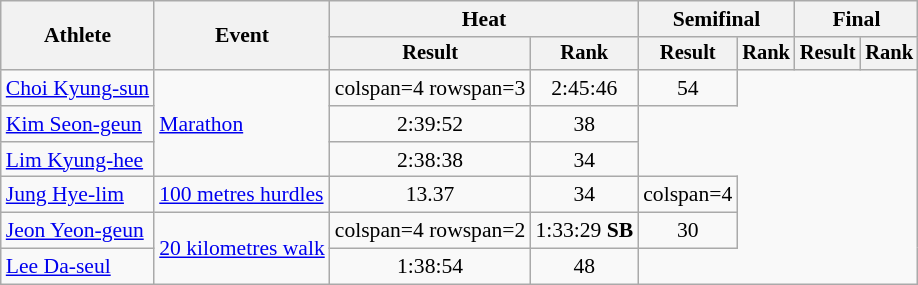<table class="wikitable" style="font-size:90%">
<tr>
<th rowspan="2">Athlete</th>
<th rowspan="2">Event</th>
<th colspan="2">Heat</th>
<th colspan="2">Semifinal</th>
<th colspan="2">Final</th>
</tr>
<tr style="font-size:95%">
<th>Result</th>
<th>Rank</th>
<th>Result</th>
<th>Rank</th>
<th>Result</th>
<th>Rank</th>
</tr>
<tr style=text-align:center>
<td style=text-align:left><a href='#'>Choi Kyung-sun</a></td>
<td style=text-align:left rowspan=3><a href='#'>Marathon</a></td>
<td>colspan=4 rowspan=3 </td>
<td>2:45:46</td>
<td>54</td>
</tr>
<tr style=text-align:center>
<td style=text-align:left><a href='#'>Kim Seon-geun</a></td>
<td>2:39:52</td>
<td>38</td>
</tr>
<tr style=text-align:center>
<td style=text-align:left><a href='#'>Lim Kyung-hee</a></td>
<td>2:38:38</td>
<td>34</td>
</tr>
<tr style=text-align:center>
<td style=text-align:left><a href='#'>Jung Hye-lim</a></td>
<td style=text-align:left><a href='#'>100 metres hurdles</a></td>
<td>13.37</td>
<td>34</td>
<td>colspan=4 </td>
</tr>
<tr style=text-align:center>
<td style=text-align:left><a href='#'>Jeon Yeon-geun</a></td>
<td style=text-align:left rowspan=2><a href='#'>20 kilometres walk</a></td>
<td>colspan=4 rowspan=2 </td>
<td>1:33:29 <strong>SB</strong></td>
<td>30</td>
</tr>
<tr style=text-align:center>
<td style=text-align:left><a href='#'>Lee Da-seul</a></td>
<td>1:38:54</td>
<td>48</td>
</tr>
</table>
